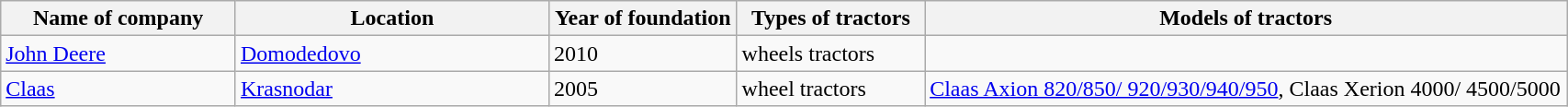<table class="wikitable" style="width:90%;">
<tr>
<th style="width:15%;">Name of company</th>
<th style="width:20%;">Location</th>
<th style="width:12%;">Year of foundation</th>
<th style="width:12%;">Types of tractors</th>
<th>Models of tractors</th>
</tr>
<tr>
<td><a href='#'>John Deere</a></td>
<td><a href='#'>Domodedovo</a></td>
<td>2010</td>
<td>wheels tractors</td>
<td></td>
</tr>
<tr>
<td><a href='#'>Claas</a></td>
<td><a href='#'>Krasnodar</a></td>
<td>2005</td>
<td>wheel tractors</td>
<td><a href='#'>Claas Axion 820/850/ 920/930/940/950</a>, Claas Xerion 4000/ 4500/5000</td>
</tr>
</table>
